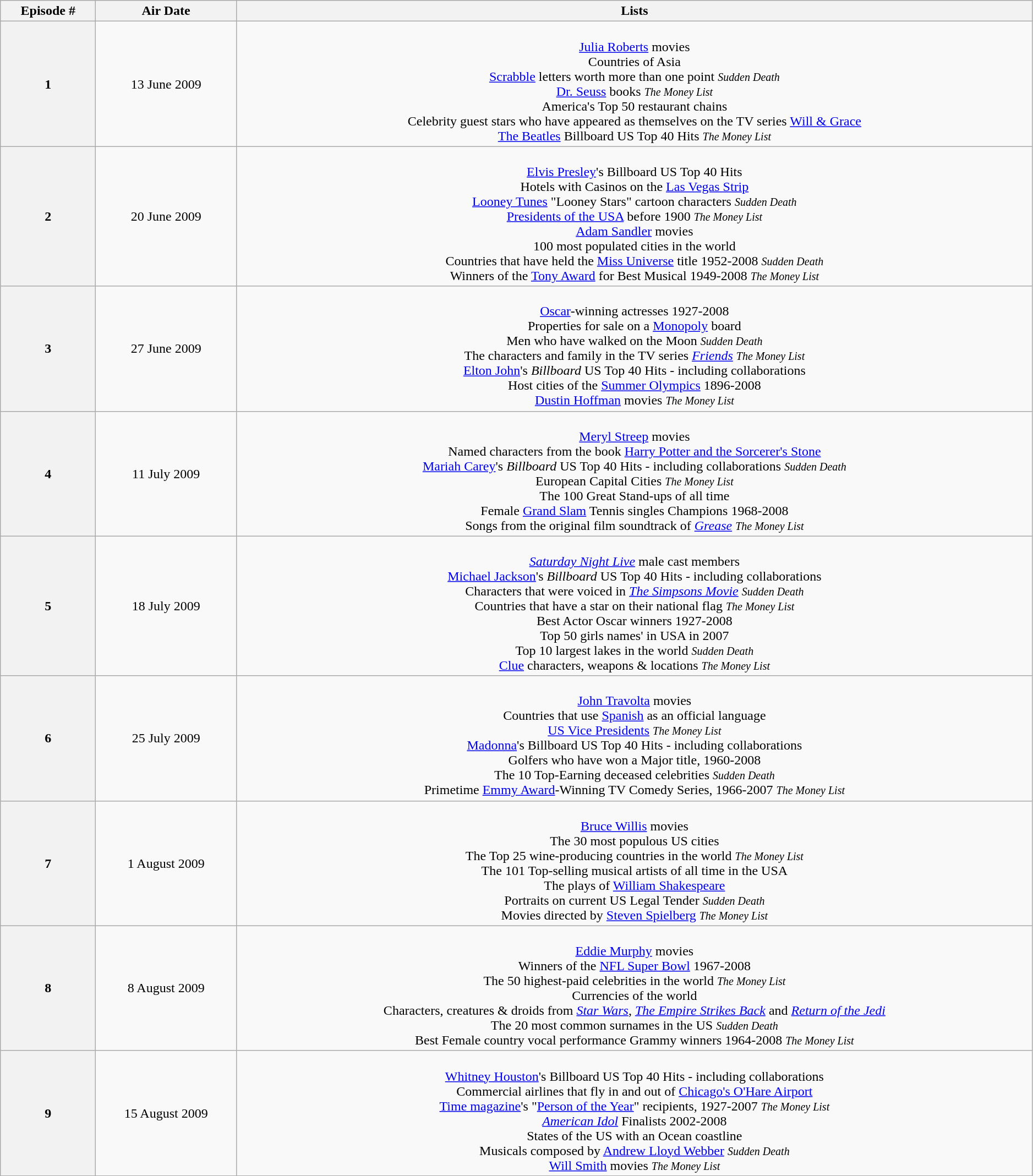<table class="wikitable" style="text-align: center" width="99%">
<tr>
<th>Episode #</th>
<th>Air Date</th>
<th>Lists</th>
</tr>
<tr>
<th>1</th>
<td>13 June 2009</td>
<td><br><a href='#'>Julia Roberts</a> movies<br>Countries of Asia<br><a href='#'>Scrabble</a> letters worth more than one point <small><em>Sudden Death</em></small><br><a href='#'>Dr. Seuss</a> books <small><em>The Money List</em></small><br>America's Top 50 restaurant chains<br>Celebrity guest stars who have appeared as themselves on the TV series <a href='#'>Will & Grace</a><br><a href='#'>The Beatles</a> Billboard US Top 40 Hits <small><em>The Money List</em></small></td>
</tr>
<tr>
<th>2</th>
<td>20 June 2009</td>
<td><br><a href='#'>Elvis Presley</a>'s Billboard US Top 40 Hits<br>Hotels with Casinos on the <a href='#'>Las Vegas Strip</a><br><a href='#'>Looney Tunes</a> "Looney Stars" cartoon characters <small><em>Sudden Death</em></small><br><a href='#'>Presidents of the USA</a> before 1900 <small><em>The Money List</em></small><br><a href='#'>Adam Sandler</a> movies<br>100 most populated cities in the world<br>Countries that have held the <a href='#'>Miss Universe</a> title 1952-2008 <small><em>Sudden Death</em></small><br>Winners of the <a href='#'>Tony Award</a> for Best Musical 1949-2008 <small><em>The Money List</em></small></td>
</tr>
<tr>
<th>3</th>
<td>27 June 2009</td>
<td><br><a href='#'>Oscar</a>-winning actresses 1927-2008<br>Properties for sale on a <a href='#'>Monopoly</a> board<br>Men who have walked on the Moon <small><em>Sudden Death</em></small><br>The characters and family in the TV series <em><a href='#'>Friends</a></em> <small><em>The Money List</em></small><br><a href='#'>Elton John</a>'s <em>Billboard</em> US Top 40 Hits - including collaborations<br>Host cities of the <a href='#'>Summer Olympics</a> 1896-2008<br><a href='#'>Dustin Hoffman</a> movies <small><em>The Money List</em></small></td>
</tr>
<tr>
<th>4</th>
<td>11 July 2009</td>
<td><br><a href='#'>Meryl Streep</a> movies<br>Named characters from the book <a href='#'>Harry Potter and the Sorcerer's Stone</a><br><a href='#'>Mariah Carey</a>'s <em>Billboard</em> US Top 40 Hits - including collaborations <small><em>Sudden Death</em></small><br>European Capital Cities <small><em>The Money List</em></small><br>The 100 Great Stand-ups of all time<br>Female <a href='#'>Grand Slam</a> Tennis singles Champions 1968-2008<br>Songs from the original film soundtrack of <em><a href='#'>Grease</a></em> <small><em>The Money List</em></small></td>
</tr>
<tr>
<th>5</th>
<td>18 July 2009</td>
<td><br><em><a href='#'>Saturday Night Live</a></em> male cast members<br><a href='#'>Michael Jackson</a>'s <em>Billboard</em> US Top 40 Hits - including collaborations<br>Characters that were voiced in <em><a href='#'>The Simpsons Movie</a></em> <small><em>Sudden Death</em></small><br>Countries that have a star on their national flag <small><em>The Money List</em></small><br>Best Actor Oscar winners 1927-2008<br>Top 50 girls names' in USA in 2007<br>Top 10 largest lakes in the world <small><em>Sudden Death</em></small><br><a href='#'>Clue</a> characters, weapons & locations <small><em>The Money List</em></small></td>
</tr>
<tr>
<th>6</th>
<td>25 July 2009</td>
<td><br><a href='#'>John Travolta</a> movies<br>Countries that use <a href='#'>Spanish</a> as an official language<br><a href='#'>US Vice Presidents</a> <small><em>The Money List</em></small><br><a href='#'>Madonna</a>'s Billboard US Top 40 Hits - including collaborations<br>Golfers who have won a Major title, 1960-2008<br>The 10 Top-Earning deceased celebrities <small><em>Sudden Death</em></small><br>Primetime <a href='#'>Emmy Award</a>-Winning TV Comedy Series, 1966-2007 <small><em>The Money List</em></small></td>
</tr>
<tr>
<th>7</th>
<td>1 August 2009</td>
<td><br><a href='#'>Bruce Willis</a> movies<br>The 30 most populous US cities<br>The Top 25 wine-producing countries in the world <small><em>The Money List</em></small><br>The 101 Top-selling musical artists of all time in the USA<br>The plays of <a href='#'>William Shakespeare</a><br>Portraits on current US Legal Tender <small><em>Sudden Death</em></small><br>Movies directed by <a href='#'>Steven Spielberg</a> <small><em>The Money List</em></small></td>
</tr>
<tr>
<th>8</th>
<td>8 August 2009</td>
<td><br><a href='#'>Eddie Murphy</a> movies<br>Winners of the <a href='#'>NFL Super Bowl</a> 1967-2008<br>The 50 highest-paid celebrities in the world <small><em>The Money List</em></small><br>Currencies of the world<br>Characters, creatures & droids from <em><a href='#'>Star Wars</a></em>, <em><a href='#'>The Empire Strikes Back</a></em> and <em><a href='#'>Return of the Jedi</a></em><br>The 20 most common surnames in the US <small><em>Sudden Death</em></small><br>Best Female country vocal performance Grammy winners 1964-2008 <small><em>The Money List</em></small></td>
</tr>
<tr>
<th>9</th>
<td>15 August 2009</td>
<td><br><a href='#'>Whitney Houston</a>'s Billboard US Top 40 Hits - including collaborations<br>Commercial airlines that fly in and out of <a href='#'>Chicago's O'Hare Airport</a><br><a href='#'>Time magazine</a>'s "<a href='#'>Person of the Year</a>" recipients, 1927-2007 <small><em>The Money List</em></small><br><em><a href='#'>American Idol</a></em> Finalists 2002-2008<br>States of the US with an Ocean coastline<br>Musicals composed by <a href='#'>Andrew Lloyd Webber</a> <small><em>Sudden Death</em></small><br><a href='#'>Will Smith</a> movies <small><em>The Money List</em></small></td>
</tr>
</table>
